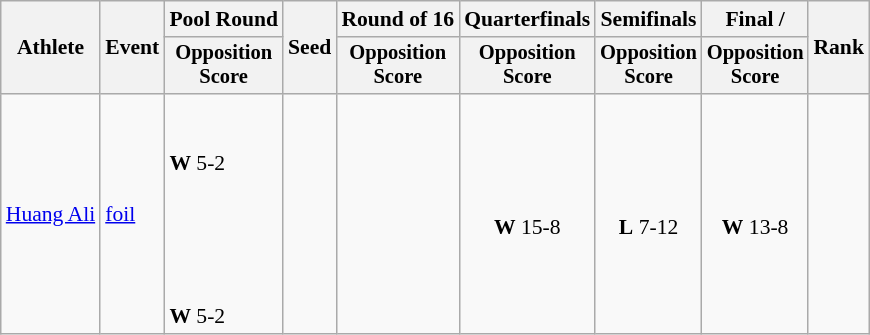<table class=wikitable style="font-size:90%">
<tr>
<th rowspan="2">Athlete</th>
<th rowspan="2">Event</th>
<th>Pool Round</th>
<th rowspan="2">Seed</th>
<th>Round of 16</th>
<th>Quarterfinals</th>
<th>Semifinals</th>
<th>Final / </th>
<th rowspan=2>Rank</th>
</tr>
<tr style="font-size:95%">
<th>Opposition<br>Score</th>
<th>Opposition<br>Score</th>
<th>Opposition<br>Score</th>
<th>Opposition<br>Score</th>
<th>Opposition<br>Score</th>
</tr>
<tr align=center>
<td align=left><a href='#'>Huang Ali</a></td>
<td align=left><a href='#'>foil</a></td>
<td align=left><br><br><strong>W</strong> 5-2<br><br><br><br><br><br><strong>W</strong> 5-2</td>
<td></td>
<td></td>
<td><br><strong>W</strong> 15-8</td>
<td><br><strong>L</strong> 7-12</td>
<td><br><strong>W</strong> 13-8</td>
<td></td>
</tr>
</table>
